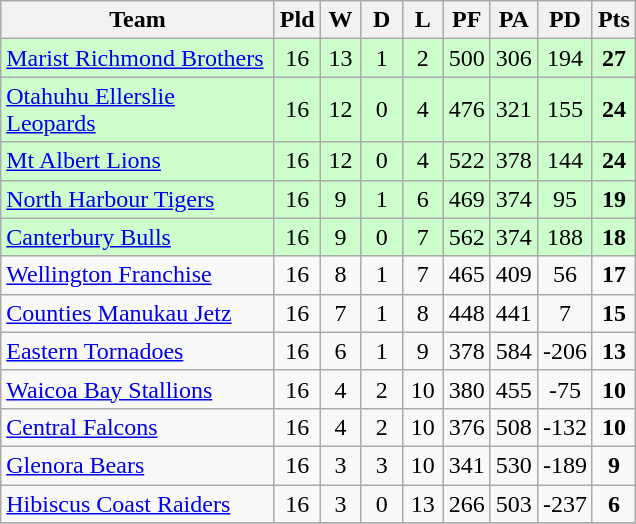<table class="wikitable" style="text-align:center;">
<tr>
<th width=175>Team</th>
<th width=20 abbr="Played">Pld</th>
<th width=20 abbr="Won">W</th>
<th width=20 abbr="Drawn">D</th>
<th width=20 abbr="Lost">L</th>
<th width=20 abbr="Points for">PF</th>
<th width=20 abbr="Points against">PA</th>
<th width=20 abbr="Points difference">PD</th>
<th width=20 abbr="Points">Pts</th>
</tr>
<tr style="background: #ccffcc;">
<td style="text-align:left;"><a href='#'>Marist Richmond Brothers</a></td>
<td>16</td>
<td>13</td>
<td>1</td>
<td>2</td>
<td>500</td>
<td>306</td>
<td>194</td>
<td><strong>27</strong></td>
</tr>
<tr style="background: #ccffcc;">
<td style="text-align:left;"><a href='#'>Otahuhu Ellerslie Leopards</a></td>
<td>16</td>
<td>12</td>
<td>0</td>
<td>4</td>
<td>476</td>
<td>321</td>
<td>155</td>
<td><strong>24</strong></td>
</tr>
<tr style="background: #ccffcc;">
<td style="text-align:left;"><a href='#'>Mt Albert Lions</a></td>
<td>16</td>
<td>12</td>
<td>0</td>
<td>4</td>
<td>522</td>
<td>378</td>
<td>144</td>
<td><strong>24</strong></td>
</tr>
<tr style="background: #ccffcc;">
<td style="text-align:left;"><a href='#'>North Harbour Tigers</a></td>
<td>16</td>
<td>9</td>
<td>1</td>
<td>6</td>
<td>469</td>
<td>374</td>
<td>95</td>
<td><strong>19</strong></td>
</tr>
<tr style="background: #ccffcc;">
<td style="text-align:left;"><a href='#'>Canterbury Bulls</a></td>
<td>16</td>
<td>9</td>
<td>0</td>
<td>7</td>
<td>562</td>
<td>374</td>
<td>188</td>
<td><strong>18</strong></td>
</tr>
<tr>
<td style="text-align:left;"><a href='#'>Wellington Franchise</a></td>
<td>16</td>
<td>8</td>
<td>1</td>
<td>7</td>
<td>465</td>
<td>409</td>
<td>56</td>
<td><strong>17</strong></td>
</tr>
<tr>
<td style="text-align:left;"><a href='#'>Counties Manukau Jetz</a></td>
<td>16</td>
<td>7</td>
<td>1</td>
<td>8</td>
<td>448</td>
<td>441</td>
<td>7</td>
<td><strong>15</strong></td>
</tr>
<tr>
<td style="text-align:left;"><a href='#'>Eastern Tornadoes</a></td>
<td>16</td>
<td>6</td>
<td>1</td>
<td>9</td>
<td>378</td>
<td>584</td>
<td>-206</td>
<td><strong>13</strong></td>
</tr>
<tr>
<td style="text-align:left;"><a href='#'>Waicoa Bay Stallions</a></td>
<td>16</td>
<td>4</td>
<td>2</td>
<td>10</td>
<td>380</td>
<td>455</td>
<td>-75</td>
<td><strong>10</strong></td>
</tr>
<tr>
<td style="text-align:left;"><a href='#'>Central Falcons</a></td>
<td>16</td>
<td>4</td>
<td>2</td>
<td>10</td>
<td>376</td>
<td>508</td>
<td>-132</td>
<td><strong>10</strong></td>
</tr>
<tr>
<td style="text-align:left;"><a href='#'>Glenora Bears</a></td>
<td>16</td>
<td>3</td>
<td>3</td>
<td>10</td>
<td>341</td>
<td>530</td>
<td>-189</td>
<td><strong>9</strong></td>
</tr>
<tr>
<td style="text-align:left;"><a href='#'>Hibiscus Coast Raiders</a></td>
<td>16</td>
<td>3</td>
<td>0</td>
<td>13</td>
<td>266</td>
<td>503</td>
<td>-237</td>
<td><strong>6</strong></td>
</tr>
<tr>
</tr>
</table>
